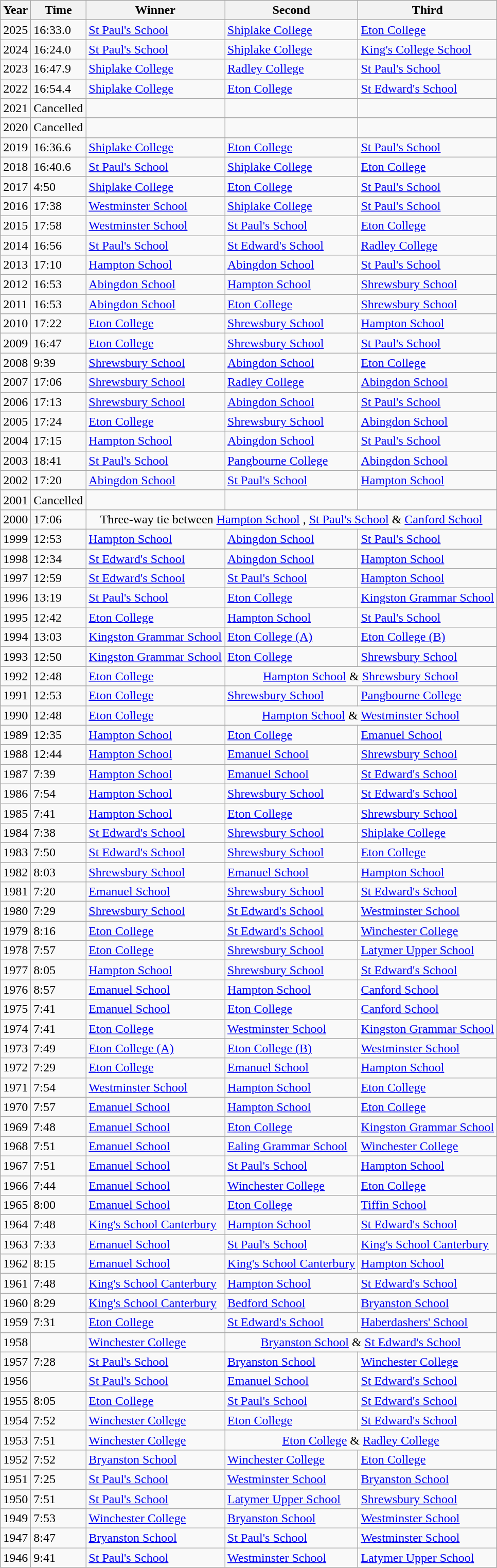<table class="wikitable">
<tr>
<th>Year</th>
<th>Time</th>
<th>Winner</th>
<th>Second</th>
<th>Third</th>
</tr>
<tr>
<td>2025 </td>
<td>16:33.0</td>
<td><a href='#'>St Paul's School</a> </td>
<td><a href='#'>Shiplake College</a> </td>
<td><a href='#'>Eton College</a>  </td>
</tr>
<tr>
<td>2024 </td>
<td>16:24.0</td>
<td><a href='#'>St Paul's School</a> </td>
<td><a href='#'>Shiplake College</a> </td>
<td><a href='#'>King's College School</a> </td>
</tr>
<tr>
<td>2023 </td>
<td>16:47.9</td>
<td><a href='#'>Shiplake College</a> </td>
<td><a href='#'>Radley College</a> </td>
<td><a href='#'>St Paul's School</a> </td>
</tr>
<tr>
<td>2022 </td>
<td>16:54.4</td>
<td><a href='#'>Shiplake College</a> </td>
<td><a href='#'>Eton College</a>  </td>
<td><a href='#'>St Edward's School</a> </td>
</tr>
<tr>
<td>2021 </td>
<td>Cancelled</td>
<td></td>
<td></td>
<td></td>
</tr>
<tr>
<td>2020 </td>
<td>Cancelled</td>
<td></td>
<td></td>
<td></td>
</tr>
<tr>
<td>2019 </td>
<td>16:36.6</td>
<td><a href='#'>Shiplake College</a> </td>
<td><a href='#'>Eton College</a>  </td>
<td><a href='#'>St Paul's School</a> </td>
</tr>
<tr>
<td>2018 </td>
<td>16:40.6</td>
<td><a href='#'>St Paul's School</a> </td>
<td><a href='#'>Shiplake College</a> </td>
<td><a href='#'>Eton College</a>  </td>
</tr>
<tr>
<td>2017 </td>
<td>4:50</td>
<td><a href='#'>Shiplake College</a> </td>
<td><a href='#'>Eton College</a>  </td>
<td><a href='#'>St Paul's School</a> </td>
</tr>
<tr>
<td>2016 </td>
<td>17:38</td>
<td><a href='#'>Westminster School</a> </td>
<td><a href='#'>Shiplake College</a> </td>
<td><a href='#'>St Paul's School</a> </td>
</tr>
<tr>
<td>2015 </td>
<td>17:58</td>
<td><a href='#'>Westminster School</a> </td>
<td><a href='#'>St Paul's School</a> </td>
<td><a href='#'>Eton College</a>  </td>
</tr>
<tr>
<td>2014 </td>
<td>16:56</td>
<td><a href='#'>St Paul's School</a> </td>
<td><a href='#'>St Edward's School</a> </td>
<td><a href='#'>Radley College</a> </td>
</tr>
<tr>
<td>2013 </td>
<td>17:10</td>
<td><a href='#'>Hampton School</a> </td>
<td><a href='#'>Abingdon School</a> </td>
<td><a href='#'>St Paul's School</a> </td>
</tr>
<tr>
<td>2012 </td>
<td>16:53</td>
<td><a href='#'>Abingdon School</a> </td>
<td><a href='#'>Hampton School</a> </td>
<td><a href='#'>Shrewsbury School</a> </td>
</tr>
<tr>
<td>2011 </td>
<td>16:53</td>
<td><a href='#'>Abingdon School</a> </td>
<td><a href='#'>Eton College</a>  </td>
<td><a href='#'>Shrewsbury School</a> </td>
</tr>
<tr>
<td>2010 </td>
<td>17:22</td>
<td><a href='#'>Eton College</a>  </td>
<td><a href='#'>Shrewsbury School</a> </td>
<td><a href='#'>Hampton School</a> </td>
</tr>
<tr>
<td>2009 </td>
<td>16:47</td>
<td><a href='#'>Eton College</a>  </td>
<td><a href='#'>Shrewsbury School</a> </td>
<td><a href='#'>St Paul's School</a> </td>
</tr>
<tr>
<td>2008 </td>
<td>9:39</td>
<td><a href='#'>Shrewsbury School</a> </td>
<td><a href='#'>Abingdon School</a> </td>
<td><a href='#'>Eton College</a>  </td>
</tr>
<tr>
<td>2007 </td>
<td>17:06</td>
<td><a href='#'>Shrewsbury School</a> </td>
<td><a href='#'>Radley College</a> </td>
<td><a href='#'>Abingdon School</a> </td>
</tr>
<tr>
<td>2006 </td>
<td>17:13</td>
<td><a href='#'>Shrewsbury School</a> </td>
<td><a href='#'>Abingdon School</a> </td>
<td><a href='#'>St Paul's School</a> </td>
</tr>
<tr>
<td>2005 </td>
<td>17:24</td>
<td><a href='#'>Eton College</a>  </td>
<td><a href='#'>Shrewsbury School</a> </td>
<td><a href='#'>Abingdon School</a> </td>
</tr>
<tr>
<td>2004 </td>
<td>17:15</td>
<td><a href='#'>Hampton School</a> </td>
<td><a href='#'>Abingdon School</a> </td>
<td><a href='#'>St Paul's School</a> </td>
</tr>
<tr>
<td>2003 </td>
<td>18:41</td>
<td><a href='#'>St Paul's School</a> </td>
<td><a href='#'>Pangbourne College</a> </td>
<td><a href='#'>Abingdon School</a> </td>
</tr>
<tr>
<td>2002 </td>
<td>17:20</td>
<td><a href='#'>Abingdon School</a> </td>
<td><a href='#'>St Paul's School</a> </td>
<td><a href='#'>Hampton School</a> </td>
</tr>
<tr>
<td>2001 </td>
<td>Cancelled</td>
<td></td>
<td></td>
<td></td>
</tr>
<tr>
<td>2000 </td>
<td>17:06</td>
<td colspan=3 style="text-align: center;">Three-way tie between <a href='#'>Hampton School</a> , <a href='#'>St Paul's School</a>  & <a href='#'>Canford School</a> </td>
</tr>
<tr>
<td>1999 </td>
<td>12:53</td>
<td><a href='#'>Hampton School</a> </td>
<td><a href='#'>Abingdon School</a> </td>
<td><a href='#'>St Paul's School</a> </td>
</tr>
<tr>
<td>1998 </td>
<td>12:34</td>
<td><a href='#'>St Edward's School</a> </td>
<td><a href='#'>Abingdon School</a> </td>
<td><a href='#'>Hampton School</a> </td>
</tr>
<tr>
<td>1997 </td>
<td>12:59</td>
<td><a href='#'>St Edward's School</a> </td>
<td><a href='#'>St Paul's School</a> </td>
<td><a href='#'>Hampton School</a> </td>
</tr>
<tr>
<td>1996 </td>
<td>13:19</td>
<td><a href='#'>St Paul's School</a> </td>
<td><a href='#'>Eton College</a>  </td>
<td><a href='#'>Kingston Grammar School</a> </td>
</tr>
<tr>
<td>1995 </td>
<td>12:42</td>
<td><a href='#'>Eton College</a>  </td>
<td><a href='#'>Hampton School</a> </td>
<td><a href='#'>St Paul's School</a> </td>
</tr>
<tr>
<td>1994 </td>
<td>13:03</td>
<td><a href='#'>Kingston Grammar School</a> </td>
<td><a href='#'>Eton College (A)</a>  </td>
<td><a href='#'>Eton College (B)</a>  </td>
</tr>
<tr>
<td>1993 </td>
<td>12:50</td>
<td><a href='#'>Kingston Grammar School</a>  </td>
<td><a href='#'>Eton College</a>  </td>
<td><a href='#'>Shrewsbury School</a> </td>
</tr>
<tr>
<td>1992 </td>
<td>12:48</td>
<td><a href='#'>Eton College</a>  </td>
<td colspan=2 style="text-align: center;"><a href='#'>Hampton School</a>  & <a href='#'>Shrewsbury School</a> </td>
</tr>
<tr>
<td>1991 </td>
<td>12:53</td>
<td><a href='#'>Eton College</a>  </td>
<td><a href='#'>Shrewsbury School</a> </td>
<td><a href='#'>Pangbourne College</a> </td>
</tr>
<tr>
<td>1990 </td>
<td>12:48</td>
<td><a href='#'>Eton College</a>  </td>
<td colspan=2 style="text-align: center;"><a href='#'>Hampton School</a>  & <a href='#'>Westminster School</a> </td>
</tr>
<tr>
<td>1989 </td>
<td>12:35</td>
<td><a href='#'>Hampton School</a>  </td>
<td><a href='#'>Eton College</a>  </td>
<td><a href='#'>Emanuel School</a> </td>
</tr>
<tr>
<td>1988 </td>
<td>12:44</td>
<td><a href='#'>Hampton School</a>  </td>
<td><a href='#'>Emanuel School</a> </td>
<td><a href='#'>Shrewsbury School</a> </td>
</tr>
<tr>
<td>1987 </td>
<td>7:39</td>
<td><a href='#'>Hampton School</a>  </td>
<td><a href='#'>Emanuel School</a> </td>
<td><a href='#'>St Edward's School</a> </td>
</tr>
<tr>
<td>1986 </td>
<td>7:54</td>
<td><a href='#'>Hampton School</a>  </td>
<td><a href='#'>Shrewsbury School</a> </td>
<td><a href='#'>St Edward's School</a> </td>
</tr>
<tr>
<td>1985 </td>
<td>7:41</td>
<td><a href='#'>Hampton School</a>  </td>
<td><a href='#'>Eton College</a>  </td>
<td><a href='#'>Shrewsbury School</a> </td>
</tr>
<tr>
<td>1984 </td>
<td>7:38</td>
<td><a href='#'>St Edward's School</a>  </td>
<td><a href='#'>Shrewsbury School</a> </td>
<td><a href='#'>Shiplake College</a> </td>
</tr>
<tr>
<td>1983 </td>
<td>7:50</td>
<td><a href='#'>St Edward's School</a>  </td>
<td><a href='#'>Shrewsbury School</a> </td>
<td><a href='#'>Eton College</a>  </td>
</tr>
<tr>
<td>1982 </td>
<td>8:03</td>
<td><a href='#'>Shrewsbury School</a>  </td>
<td><a href='#'>Emanuel School</a> </td>
<td><a href='#'>Hampton School</a>  </td>
</tr>
<tr>
<td>1981 </td>
<td>7:20</td>
<td><a href='#'>Emanuel School</a> </td>
<td><a href='#'>Shrewsbury School</a>  </td>
<td><a href='#'>St Edward's School</a>  </td>
</tr>
<tr>
<td>1980 </td>
<td>7:29</td>
<td><a href='#'>Shrewsbury School</a>  </td>
<td><a href='#'>St Edward's School</a>  </td>
<td><a href='#'>Westminster School</a> </td>
</tr>
<tr>
<td>1979 </td>
<td>8:16</td>
<td><a href='#'>Eton College</a>  </td>
<td><a href='#'>St Edward's School</a>  </td>
<td><a href='#'>Winchester College</a>  </td>
</tr>
<tr>
<td>1978 </td>
<td>7:57</td>
<td><a href='#'>Eton College</a>  </td>
<td><a href='#'>Shrewsbury School</a>  </td>
<td><a href='#'>Latymer Upper School</a>  </td>
</tr>
<tr>
<td>1977 </td>
<td>8:05</td>
<td><a href='#'>Hampton School</a>  </td>
<td><a href='#'>Shrewsbury School</a>  </td>
<td><a href='#'>St Edward's School</a>  </td>
</tr>
<tr>
<td>1976 </td>
<td>8:57</td>
<td><a href='#'>Emanuel School</a>  </td>
<td><a href='#'>Hampton School</a>  </td>
<td><a href='#'>Canford School</a> </td>
</tr>
<tr>
<td>1975 </td>
<td>7:41</td>
<td><a href='#'>Emanuel School</a>  </td>
<td><a href='#'>Eton College</a>  </td>
<td><a href='#'>Canford School</a> </td>
</tr>
<tr>
<td>1974 </td>
<td>7:41</td>
<td><a href='#'>Eton College</a>  </td>
<td><a href='#'>Westminster School</a> </td>
<td><a href='#'>Kingston Grammar School</a>  </td>
</tr>
<tr>
<td>1973 </td>
<td>7:49</td>
<td><a href='#'>Eton College (A)</a>  </td>
<td><a href='#'>Eton College (B)</a>  </td>
<td><a href='#'>Westminster School</a> </td>
</tr>
<tr>
<td>1972 </td>
<td>7:29</td>
<td><a href='#'>Eton College</a>  </td>
<td><a href='#'>Emanuel School</a> </td>
<td><a href='#'>Hampton School</a>  </td>
</tr>
<tr>
<td>1971 </td>
<td>7:54</td>
<td><a href='#'>Westminster School</a>  </td>
<td><a href='#'>Hampton School</a>  </td>
<td><a href='#'>Eton College</a>  </td>
</tr>
<tr>
<td>1970 </td>
<td>7:57</td>
<td><a href='#'>Emanuel School</a>  </td>
<td><a href='#'>Hampton School</a>  </td>
<td><a href='#'>Eton College</a>  </td>
</tr>
<tr>
<td>1969 </td>
<td>7:48</td>
<td><a href='#'>Emanuel School</a>  </td>
<td><a href='#'>Eton College</a>  </td>
<td><a href='#'>Kingston Grammar School</a>  </td>
</tr>
<tr>
<td>1968 </td>
<td>7:51</td>
<td><a href='#'>Emanuel School</a>  </td>
<td><a href='#'>Ealing Grammar School</a></td>
<td><a href='#'>Winchester College</a>  </td>
</tr>
<tr>
<td>1967 </td>
<td>7:51</td>
<td><a href='#'>Emanuel School</a>  </td>
<td><a href='#'>St Paul's School</a> </td>
<td><a href='#'>Hampton School</a>  </td>
</tr>
<tr>
<td>1966 </td>
<td>7:44</td>
<td><a href='#'>Emanuel School</a>  </td>
<td><a href='#'>Winchester College</a>  </td>
<td><a href='#'>Eton College</a>  </td>
</tr>
<tr>
<td>1965 </td>
<td>8:00</td>
<td><a href='#'>Emanuel School</a>  </td>
<td><a href='#'>Eton College</a>  </td>
<td><a href='#'>Tiffin School</a>  </td>
</tr>
<tr>
<td>1964 </td>
<td>7:48</td>
<td><a href='#'>King's School Canterbury</a></td>
<td><a href='#'>Hampton School</a>  </td>
<td><a href='#'>St Edward's School</a>  </td>
</tr>
<tr>
<td>1963 </td>
<td>7:33</td>
<td><a href='#'>Emanuel School</a>  </td>
<td><a href='#'>St Paul's School</a> </td>
<td><a href='#'>King's School Canterbury</a></td>
</tr>
<tr>
<td>1962 </td>
<td>8:15</td>
<td><a href='#'>Emanuel School</a>  </td>
<td><a href='#'>King's School Canterbury</a></td>
<td><a href='#'>Hampton School</a>  </td>
</tr>
<tr>
<td>1961 </td>
<td>7:48</td>
<td><a href='#'>King's School Canterbury</a></td>
<td><a href='#'>Hampton School</a>  </td>
<td><a href='#'>St Edward's School</a>  </td>
</tr>
<tr>
<td>1960 </td>
<td>8:29</td>
<td><a href='#'>King's School Canterbury</a></td>
<td><a href='#'>Bedford School</a>  </td>
<td><a href='#'>Bryanston School</a></td>
</tr>
<tr>
<td>1959 </td>
<td>7:31</td>
<td><a href='#'>Eton College</a>  </td>
<td><a href='#'>St Edward's School</a>  </td>
<td><a href='#'>Haberdashers' School</a></td>
</tr>
<tr>
<td>1958 </td>
<td></td>
<td><a href='#'>Winchester College</a>  </td>
<td colspan=2 style="text-align: center;"><a href='#'>Bryanston School</a> & <a href='#'>St Edward's School</a>  </td>
</tr>
<tr>
<td>1957 </td>
<td>7:28</td>
<td><a href='#'>St Paul's School</a>  </td>
<td><a href='#'>Bryanston School</a></td>
<td><a href='#'>Winchester College</a>  </td>
</tr>
<tr>
<td>1956 </td>
<td></td>
<td><a href='#'>St Paul's School</a>  </td>
<td><a href='#'>Emanuel School</a>  </td>
<td><a href='#'>St Edward's School</a>  </td>
</tr>
<tr>
<td>1955 </td>
<td>8:05</td>
<td><a href='#'>Eton College</a>  </td>
<td><a href='#'>St Paul's School</a>  </td>
<td><a href='#'>St Edward's School</a>  </td>
</tr>
<tr>
<td>1954 </td>
<td>7:52</td>
<td><a href='#'>Winchester College</a>  </td>
<td><a href='#'>Eton College</a>  </td>
<td><a href='#'>St Edward's School</a>  </td>
</tr>
<tr>
<td>1953 </td>
<td>7:51</td>
<td><a href='#'>Winchester College</a>  </td>
<td colspan=2 style="text-align: center;"><a href='#'>Eton College</a>   & <a href='#'>Radley College</a> </td>
</tr>
<tr>
<td>1952 </td>
<td>7:52</td>
<td><a href='#'>Bryanston School</a></td>
<td><a href='#'>Winchester College</a>  </td>
<td><a href='#'>Eton College</a>  </td>
</tr>
<tr>
<td>1951 </td>
<td>7:25</td>
<td><a href='#'>St Paul's School</a>  </td>
<td><a href='#'>Westminster School</a> </td>
<td><a href='#'>Bryanston School</a></td>
</tr>
<tr>
<td>1950 </td>
<td>7:51</td>
<td><a href='#'>St Paul's School</a>  </td>
<td><a href='#'>Latymer Upper School</a>  </td>
<td><a href='#'>Shrewsbury School</a> </td>
</tr>
<tr>
<td>1949 </td>
<td>7:53</td>
<td><a href='#'>Winchester College</a>  </td>
<td><a href='#'>Bryanston School</a></td>
<td><a href='#'>Westminster School</a> </td>
</tr>
<tr>
<td>1947 </td>
<td>8:47</td>
<td><a href='#'>Bryanston School</a></td>
<td><a href='#'>St Paul's School</a>  </td>
<td><a href='#'>Westminster School</a> </td>
</tr>
<tr>
<td>1946 </td>
<td>9:41</td>
<td><a href='#'>St Paul's School</a>  </td>
<td><a href='#'>Westminster School</a> </td>
<td><a href='#'>Latymer Upper School</a>  </td>
</tr>
</table>
